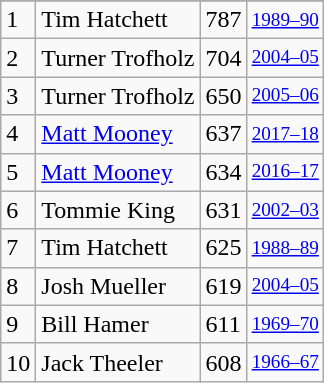<table class="wikitable">
<tr>
</tr>
<tr>
<td>1</td>
<td>Tim Hatchett</td>
<td>787</td>
<td style="font-size:80%;"><a href='#'>1989–90</a></td>
</tr>
<tr>
<td>2</td>
<td>Turner Trofholz</td>
<td>704</td>
<td style="font-size:80%;"><a href='#'>2004–05</a></td>
</tr>
<tr>
<td>3</td>
<td>Turner Trofholz</td>
<td>650</td>
<td style="font-size:80%;"><a href='#'>2005–06</a></td>
</tr>
<tr>
<td>4</td>
<td><a href='#'>Matt Mooney</a></td>
<td>637</td>
<td style="font-size:80%;"><a href='#'>2017–18</a></td>
</tr>
<tr>
<td>5</td>
<td><a href='#'>Matt Mooney</a></td>
<td>634</td>
<td style="font-size:80%;"><a href='#'>2016–17</a></td>
</tr>
<tr>
<td>6</td>
<td>Tommie King</td>
<td>631</td>
<td style="font-size:80%;"><a href='#'>2002–03</a></td>
</tr>
<tr>
<td>7</td>
<td>Tim Hatchett</td>
<td>625</td>
<td style="font-size:80%;"><a href='#'>1988–89</a></td>
</tr>
<tr>
<td>8</td>
<td>Josh Mueller</td>
<td>619</td>
<td style="font-size:80%;"><a href='#'>2004–05</a></td>
</tr>
<tr>
<td>9</td>
<td>Bill Hamer</td>
<td>611</td>
<td style="font-size:80%;"><a href='#'>1969–70</a></td>
</tr>
<tr>
<td>10</td>
<td>Jack Theeler</td>
<td>608</td>
<td style="font-size:80%;"><a href='#'>1966–67</a></td>
</tr>
</table>
